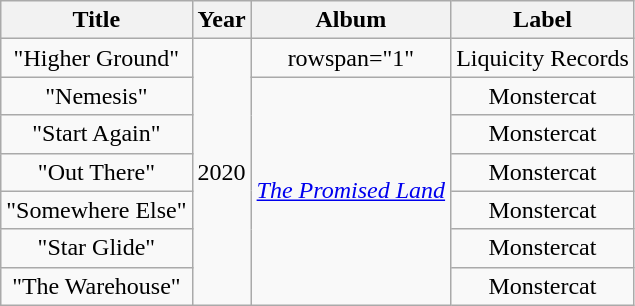<table class="wikitable plainrowheaders" style="text-align:center;">
<tr>
<th scope="col">Title</th>
<th scope="col">Year</th>
<th scope="col">Album</th>
<th scope="col">Label</th>
</tr>
<tr>
<td>"Higher Ground" </td>
<td rowspan="9">2020</td>
<td>rowspan="1" </td>
<td>Liquicity Records</td>
</tr>
<tr>
<td>"Nemesis"</td>
<td rowspan="8"><em><a href='#'>The Promised Land</a></em></td>
<td>Monstercat</td>
</tr>
<tr>
<td>"Start Again"</td>
<td>Monstercat</td>
</tr>
<tr>
<td>"Out There" </td>
<td>Monstercat</td>
</tr>
<tr>
<td>"Somewhere Else" </td>
<td>Monstercat</td>
</tr>
<tr>
<td>"Star Glide" </td>
<td>Monstercat</td>
</tr>
<tr>
<td>"The Warehouse" </td>
<td>Monstercat</td>
</tr>
</table>
